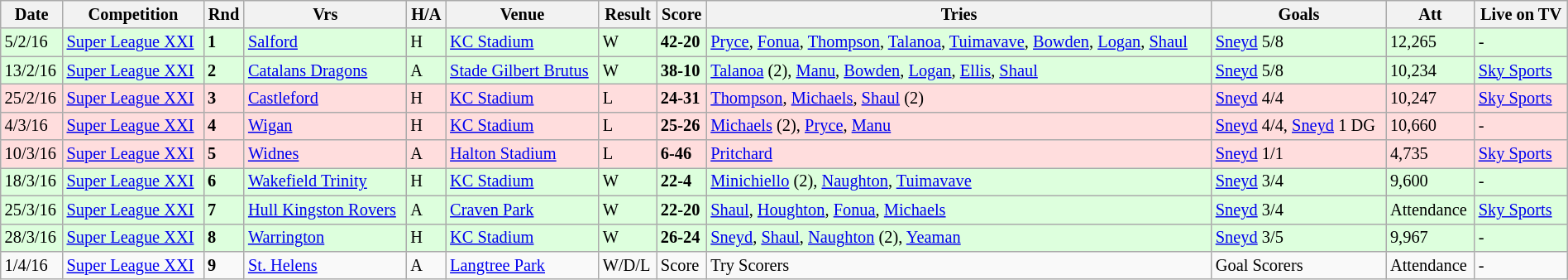<table class="wikitable"  style="font-size:85%; width:100%;">
<tr>
<th>Date</th>
<th>Competition</th>
<th>Rnd</th>
<th>Vrs</th>
<th>H/A</th>
<th>Venue</th>
<th>Result</th>
<th>Score</th>
<th>Tries</th>
<th>Goals</th>
<th>Att</th>
<th>Live on TV</th>
</tr>
<tr style="background:#ddffdd;" width=20 | >
<td>5/2/16</td>
<td><a href='#'>Super League XXI</a></td>
<td><strong>1</strong></td>
<td><a href='#'>Salford</a></td>
<td>H</td>
<td><a href='#'>KC Stadium</a></td>
<td>W</td>
<td><strong>42-20</strong></td>
<td><a href='#'>Pryce</a>, <a href='#'>Fonua</a>, <a href='#'>Thompson</a>, <a href='#'>Talanoa</a>, <a href='#'>Tuimavave</a>, <a href='#'>Bowden</a>, <a href='#'>Logan</a>, <a href='#'>Shaul</a></td>
<td><a href='#'>Sneyd</a> 5/8</td>
<td>12,265</td>
<td>-</td>
</tr>
<tr style="background:#ddffdd;" width=20 | >
<td>13/2/16</td>
<td><a href='#'>Super League XXI</a></td>
<td><strong>2</strong></td>
<td><a href='#'>Catalans Dragons</a></td>
<td>A</td>
<td><a href='#'>Stade Gilbert Brutus</a></td>
<td>W</td>
<td><strong>38-10</strong></td>
<td><a href='#'>Talanoa</a> (2), <a href='#'>Manu</a>, <a href='#'>Bowden</a>, <a href='#'>Logan</a>, <a href='#'>Ellis</a>, <a href='#'>Shaul</a></td>
<td><a href='#'>Sneyd</a> 5/8</td>
<td>10,234</td>
<td><a href='#'>Sky Sports</a></td>
</tr>
<tr style="background:#ffdddd;" width=20 | >
<td>25/2/16</td>
<td><a href='#'>Super League XXI</a></td>
<td><strong>3</strong></td>
<td><a href='#'>Castleford</a></td>
<td>H</td>
<td><a href='#'>KC Stadium</a></td>
<td>L</td>
<td><strong>24-31</strong></td>
<td><a href='#'>Thompson</a>, <a href='#'>Michaels</a>, <a href='#'>Shaul</a> (2)</td>
<td><a href='#'>Sneyd</a> 4/4</td>
<td>10,247</td>
<td><a href='#'>Sky Sports</a></td>
</tr>
<tr style="background:#ffdddd;" width=20 | >
<td>4/3/16</td>
<td><a href='#'>Super League XXI</a></td>
<td><strong>4</strong></td>
<td><a href='#'>Wigan</a></td>
<td>H</td>
<td><a href='#'>KC Stadium</a></td>
<td>L</td>
<td><strong>25-26</strong></td>
<td><a href='#'>Michaels</a> (2), <a href='#'>Pryce</a>, <a href='#'>Manu</a></td>
<td><a href='#'>Sneyd</a> 4/4, <a href='#'>Sneyd</a> 1 DG</td>
<td>10,660</td>
<td>-</td>
</tr>
<tr style="background:#ffdddd;" width=20 | >
<td>10/3/16</td>
<td><a href='#'>Super League XXI</a></td>
<td><strong>5</strong></td>
<td><a href='#'>Widnes</a></td>
<td>A</td>
<td><a href='#'>Halton Stadium</a></td>
<td>L</td>
<td><strong>6-46</strong></td>
<td><a href='#'>Pritchard</a></td>
<td><a href='#'>Sneyd</a> 1/1</td>
<td>4,735</td>
<td><a href='#'>Sky Sports</a></td>
</tr>
<tr style="background:#ddffdd;" width=20 | >
<td>18/3/16</td>
<td><a href='#'>Super League XXI</a></td>
<td><strong>6</strong></td>
<td><a href='#'>Wakefield Trinity</a></td>
<td>H</td>
<td><a href='#'>KC Stadium</a></td>
<td>W</td>
<td><strong>22-4</strong></td>
<td><a href='#'>Minichiello</a> (2), <a href='#'>Naughton</a>, <a href='#'>Tuimavave</a></td>
<td><a href='#'>Sneyd</a> 3/4</td>
<td>9,600</td>
<td>-</td>
</tr>
<tr style="background:#ddffdd;" width=20 | >
<td>25/3/16</td>
<td><a href='#'>Super League XXI</a></td>
<td><strong>7</strong></td>
<td><a href='#'>Hull Kingston Rovers</a></td>
<td>A</td>
<td><a href='#'>Craven Park</a></td>
<td>W</td>
<td><strong>22-20</strong></td>
<td><a href='#'>Shaul</a>, <a href='#'>Houghton</a>, <a href='#'>Fonua</a>, <a href='#'>Michaels</a></td>
<td><a href='#'>Sneyd</a> 3/4</td>
<td>Attendance</td>
<td><a href='#'>Sky Sports</a></td>
</tr>
<tr style="background:#ddffdd;" width=20 | >
<td>28/3/16</td>
<td><a href='#'>Super League XXI</a></td>
<td><strong>8</strong></td>
<td><a href='#'>Warrington</a></td>
<td>H</td>
<td><a href='#'>KC Stadium</a></td>
<td>W</td>
<td><strong>26-24</strong></td>
<td><a href='#'>Sneyd</a>, <a href='#'>Shaul</a>, <a href='#'>Naughton</a> (2), <a href='#'>Yeaman</a></td>
<td><a href='#'>Sneyd</a> 3/5</td>
<td>9,967</td>
<td>-</td>
</tr>
<tr>
<td>1/4/16</td>
<td><a href='#'>Super League XXI</a></td>
<td><strong>9</strong></td>
<td><a href='#'>St. Helens</a></td>
<td>A</td>
<td><a href='#'>Langtree Park</a></td>
<td>W/D/L</td>
<td>Score</td>
<td>Try Scorers</td>
<td>Goal Scorers</td>
<td>Attendance</td>
<td>-</td>
</tr>
</table>
